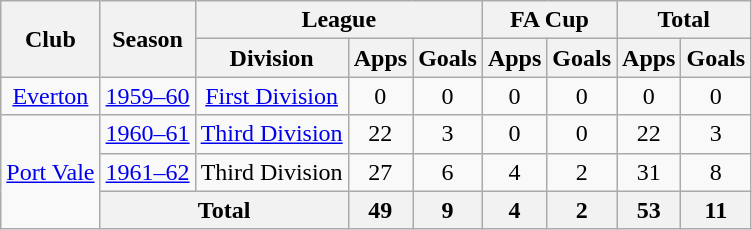<table class="wikitable" style="text-align: center;">
<tr>
<th rowspan="2">Club</th>
<th rowspan="2">Season</th>
<th colspan="3">League</th>
<th colspan="2">FA Cup</th>
<th colspan="2">Total</th>
</tr>
<tr>
<th>Division</th>
<th>Apps</th>
<th>Goals</th>
<th>Apps</th>
<th>Goals</th>
<th>Apps</th>
<th>Goals</th>
</tr>
<tr>
<td><a href='#'>Everton</a></td>
<td><a href='#'>1959–60</a></td>
<td><a href='#'>First Division</a></td>
<td>0</td>
<td>0</td>
<td>0</td>
<td>0</td>
<td>0</td>
<td>0</td>
</tr>
<tr>
<td rowspan="3"><a href='#'>Port Vale</a></td>
<td><a href='#'>1960–61</a></td>
<td><a href='#'>Third Division</a></td>
<td>22</td>
<td>3</td>
<td>0</td>
<td>0</td>
<td>22</td>
<td>3</td>
</tr>
<tr>
<td><a href='#'>1961–62</a></td>
<td>Third Division</td>
<td>27</td>
<td>6</td>
<td>4</td>
<td>2</td>
<td>31</td>
<td>8</td>
</tr>
<tr>
<th colspan="2">Total</th>
<th>49</th>
<th>9</th>
<th>4</th>
<th>2</th>
<th>53</th>
<th>11</th>
</tr>
</table>
